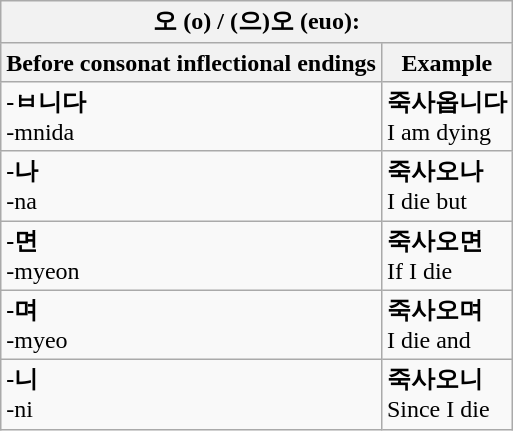<table class="wikitable">
<tr>
<th colspan="2"><strong>오 (o)  / (으)오 (euo):</strong></th>
</tr>
<tr>
<th>Before consonat inflectional endings</th>
<th>Example</th>
</tr>
<tr>
<td><strong>-ㅂ니다</strong><br>-mnida</td>
<td><strong>죽사옵니다</strong><br>I am dying</td>
</tr>
<tr>
<td><strong>-나</strong><br>-na</td>
<td><strong>죽사오나</strong><br>I die but</td>
</tr>
<tr>
<td><strong>-면</strong><br>-myeon</td>
<td><strong>죽사오면</strong><br>If I die</td>
</tr>
<tr>
<td><strong>-며</strong><br>-myeo</td>
<td><strong>죽사오며</strong><br>I die and</td>
</tr>
<tr>
<td><strong>-니</strong><br>-ni</td>
<td><strong>죽사오니</strong><br>Since I die</td>
</tr>
</table>
